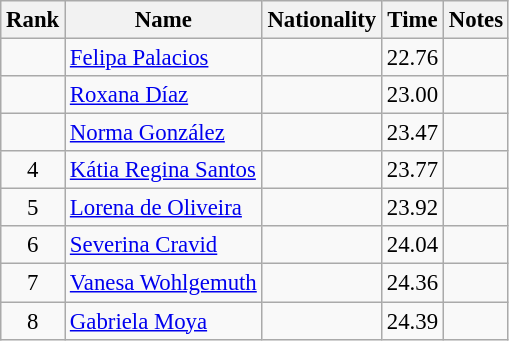<table class="wikitable sortable" style="text-align:center;font-size:95%">
<tr>
<th>Rank</th>
<th>Name</th>
<th>Nationality</th>
<th>Time</th>
<th>Notes</th>
</tr>
<tr>
<td></td>
<td align=left><a href='#'>Felipa Palacios</a></td>
<td align=left></td>
<td>22.76</td>
<td></td>
</tr>
<tr>
<td></td>
<td align=left><a href='#'>Roxana Díaz</a></td>
<td align=left></td>
<td>23.00</td>
<td></td>
</tr>
<tr>
<td></td>
<td align=left><a href='#'>Norma González</a></td>
<td align=left></td>
<td>23.47</td>
<td></td>
</tr>
<tr>
<td>4</td>
<td align=left><a href='#'>Kátia Regina Santos</a></td>
<td align=left></td>
<td>23.77</td>
<td></td>
</tr>
<tr>
<td>5</td>
<td align=left><a href='#'>Lorena de Oliveira</a></td>
<td align=left></td>
<td>23.92</td>
<td></td>
</tr>
<tr>
<td>6</td>
<td align=left><a href='#'>Severina Cravid</a></td>
<td align=left></td>
<td>24.04</td>
<td></td>
</tr>
<tr>
<td>7</td>
<td align=left><a href='#'>Vanesa Wohlgemuth</a></td>
<td align=left></td>
<td>24.36</td>
<td></td>
</tr>
<tr>
<td>8</td>
<td align=left><a href='#'>Gabriela Moya</a></td>
<td align=left></td>
<td>24.39</td>
<td></td>
</tr>
</table>
